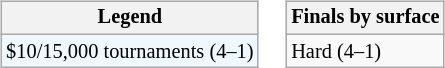<table>
<tr valign=top>
<td><br><table class=wikitable style="font-size:85%">
<tr>
<th>Legend</th>
</tr>
<tr style="background:#f0f8ff;">
<td>$10/15,000 tournaments (4–1)</td>
</tr>
</table>
</td>
<td><br><table class=wikitable style="font-size:85%">
<tr>
<th>Finals by surface</th>
</tr>
<tr>
<td>Hard (4–1)</td>
</tr>
</table>
</td>
</tr>
</table>
